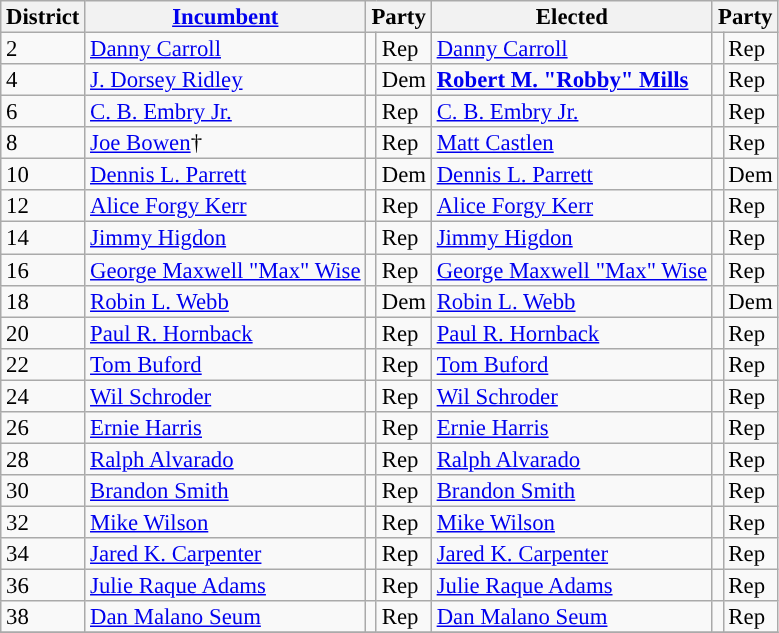<table class="sortable wikitable" style="font-size:95%;line-height:14px;">
<tr>
<th class="unsortable">District</th>
<th class="unsortable"><a href='#'>Incumbent</a></th>
<th colspan="2">Party</th>
<th class="unsortable">Elected</th>
<th colspan="2">Party</th>
</tr>
<tr>
<td>2</td>
<td><a href='#'>Danny Carroll</a></td>
<td style="background:"></td>
<td>Rep</td>
<td><a href='#'>Danny Carroll</a></td>
<td style="background:"></td>
<td>Rep</td>
</tr>
<tr>
<td>4</td>
<td><a href='#'>J. Dorsey Ridley</a></td>
<td style="background:"></td>
<td>Dem</td>
<td><strong><a href='#'>Robert M. "Robby" Mills</a></strong></td>
<td style="background:"></td>
<td>Rep</td>
</tr>
<tr>
<td>6</td>
<td><a href='#'>C. B. Embry Jr.</a></td>
<td style="background:"></td>
<td>Rep</td>
<td><a href='#'>C. B. Embry Jr.</a></td>
<td style="background:"></td>
<td>Rep</td>
</tr>
<tr>
<td>8</td>
<td><a href='#'>Joe Bowen</a>†</td>
<td style="background:"></td>
<td>Rep</td>
<td><a href='#'>Matt Castlen</a></td>
<td style="background:"></td>
<td>Rep</td>
</tr>
<tr>
<td>10</td>
<td><a href='#'>Dennis L. Parrett</a></td>
<td style="background:"></td>
<td>Dem</td>
<td><a href='#'>Dennis L. Parrett</a></td>
<td style="background:"></td>
<td>Dem</td>
</tr>
<tr>
<td>12</td>
<td><a href='#'>Alice Forgy Kerr</a></td>
<td style="background:"></td>
<td>Rep</td>
<td><a href='#'>Alice Forgy Kerr</a></td>
<td style="background:"></td>
<td>Rep</td>
</tr>
<tr>
<td>14</td>
<td><a href='#'>Jimmy Higdon</a></td>
<td style="background:"></td>
<td>Rep</td>
<td><a href='#'>Jimmy Higdon</a></td>
<td style="background:"></td>
<td>Rep</td>
</tr>
<tr>
<td>16</td>
<td><a href='#'>George Maxwell "Max" Wise</a></td>
<td style="background:"></td>
<td>Rep</td>
<td><a href='#'>George Maxwell "Max" Wise</a></td>
<td style="background:"></td>
<td>Rep</td>
</tr>
<tr>
<td>18</td>
<td><a href='#'>Robin L. Webb</a></td>
<td style="background:"></td>
<td>Dem</td>
<td><a href='#'>Robin L. Webb</a></td>
<td style="background:"></td>
<td>Dem</td>
</tr>
<tr>
<td>20</td>
<td><a href='#'>Paul R. Hornback</a></td>
<td style="background:"></td>
<td>Rep</td>
<td><a href='#'>Paul R. Hornback</a></td>
<td style="background:"></td>
<td>Rep</td>
</tr>
<tr>
<td>22</td>
<td><a href='#'>Tom Buford</a></td>
<td style="background:"></td>
<td>Rep</td>
<td><a href='#'>Tom Buford</a></td>
<td style="background:"></td>
<td>Rep</td>
</tr>
<tr>
<td>24</td>
<td><a href='#'>Wil Schroder</a></td>
<td style="background:"></td>
<td>Rep</td>
<td><a href='#'>Wil Schroder</a></td>
<td style="background:"></td>
<td>Rep</td>
</tr>
<tr>
<td>26</td>
<td><a href='#'>Ernie Harris</a></td>
<td style="background:"></td>
<td>Rep</td>
<td><a href='#'>Ernie Harris</a></td>
<td style="background:"></td>
<td>Rep</td>
</tr>
<tr>
<td>28</td>
<td><a href='#'>Ralph Alvarado</a></td>
<td style="background:"></td>
<td>Rep</td>
<td><a href='#'>Ralph Alvarado</a></td>
<td style="background:"></td>
<td>Rep</td>
</tr>
<tr>
<td>30</td>
<td><a href='#'>Brandon Smith</a></td>
<td style="background:"></td>
<td>Rep</td>
<td><a href='#'>Brandon Smith</a></td>
<td style="background:"></td>
<td>Rep</td>
</tr>
<tr>
<td>32</td>
<td><a href='#'>Mike Wilson</a></td>
<td style="background:"></td>
<td>Rep</td>
<td><a href='#'>Mike Wilson</a></td>
<td style="background:"></td>
<td>Rep</td>
</tr>
<tr>
<td>34</td>
<td><a href='#'>Jared K. Carpenter</a></td>
<td style="background:"></td>
<td>Rep</td>
<td><a href='#'>Jared K. Carpenter</a></td>
<td style="background:"></td>
<td>Rep</td>
</tr>
<tr>
<td>36</td>
<td><a href='#'>Julie Raque Adams</a></td>
<td style="background:"></td>
<td>Rep</td>
<td><a href='#'>Julie Raque Adams</a></td>
<td style="background:"></td>
<td>Rep</td>
</tr>
<tr>
<td>38</td>
<td><a href='#'>Dan Malano Seum</a></td>
<td style="background:"></td>
<td>Rep</td>
<td><a href='#'>Dan Malano Seum</a></td>
<td style="background:"></td>
<td>Rep</td>
</tr>
<tr>
</tr>
</table>
